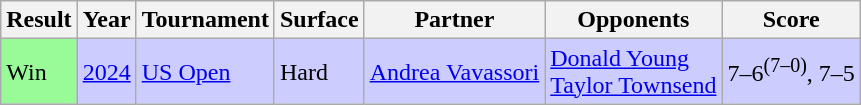<table class="sortable wikitable">
<tr>
<th>Result</th>
<th>Year</th>
<th>Tournament</th>
<th>Surface</th>
<th>Partner</th>
<th>Opponents</th>
<th class=unsortable>Score</th>
</tr>
<tr style=background:#ccf;>
<td bgcolor=98FB98>Win</td>
<td><a href='#'>2024</a></td>
<td><a href='#'>US Open</a></td>
<td>Hard</td>
<td> <a href='#'>Andrea Vavassori</a></td>
<td> <a href='#'>Donald Young</a><br> <a href='#'>Taylor Townsend</a></td>
<td>7–6<sup>(7–0)</sup>, 7–5</td>
</tr>
</table>
